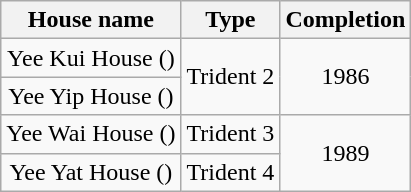<table class="wikitable" style="text-align: center;">
<tr>
<th>House name</th>
<th>Type</th>
<th>Completion</th>
</tr>
<tr>
<td>Yee Kui House ()</td>
<td rowspan="2">Trident 2</td>
<td rowspan="2">1986</td>
</tr>
<tr>
<td>Yee Yip House ()</td>
</tr>
<tr>
<td>Yee Wai House ()</td>
<td>Trident 3</td>
<td rowspan="2">1989</td>
</tr>
<tr>
<td>Yee Yat House ()</td>
<td>Trident 4</td>
</tr>
</table>
